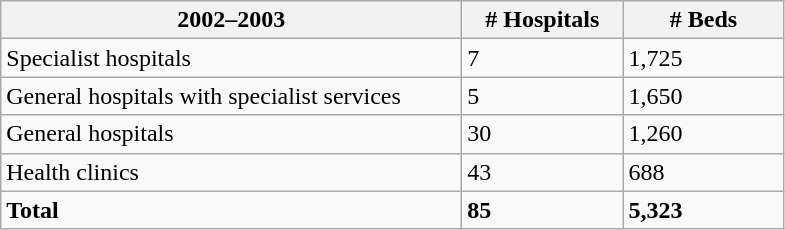<table class="wikitable sortable">
<tr>
<th width="300">2002–2003</th>
<th width="100"># Hospitals</th>
<th width="100"># Beds</th>
</tr>
<tr>
<td>Specialist hospitals</td>
<td>7</td>
<td>1,725</td>
</tr>
<tr>
<td>General hospitals with specialist services</td>
<td>5</td>
<td>1,650</td>
</tr>
<tr>
<td>General hospitals</td>
<td>30</td>
<td>1,260</td>
</tr>
<tr>
<td>Health clinics</td>
<td>43</td>
<td>688</td>
</tr>
<tr class="sortbottom">
<td><strong>Total</strong></td>
<td><strong>85</strong></td>
<td><strong>5,323</strong></td>
</tr>
</table>
